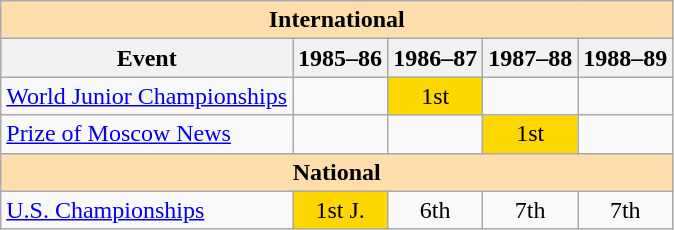<table class="wikitable" style="text-align:center">
<tr>
<th style="background-color: #ffdead; " colspan=5 align=center><strong>International</strong></th>
</tr>
<tr>
<th>Event</th>
<th>1985–86</th>
<th>1986–87</th>
<th>1987–88</th>
<th>1988–89</th>
</tr>
<tr>
<td align=left><a href='#'>World Junior Championships</a></td>
<td></td>
<td bgcolor=gold>1st</td>
<td></td>
<td></td>
</tr>
<tr>
<td align=left><a href='#'>Prize of Moscow News</a></td>
<td></td>
<td></td>
<td bgcolor=gold>1st</td>
<td></td>
</tr>
<tr>
<th style="background-color: #ffdead; " colspan=5 align=center><strong>National</strong></th>
</tr>
<tr>
<td align=left><a href='#'>U.S. Championships</a></td>
<td align=center bgcolor=gold>1st J.</td>
<td>6th</td>
<td>7th</td>
<td>7th</td>
</tr>
</table>
